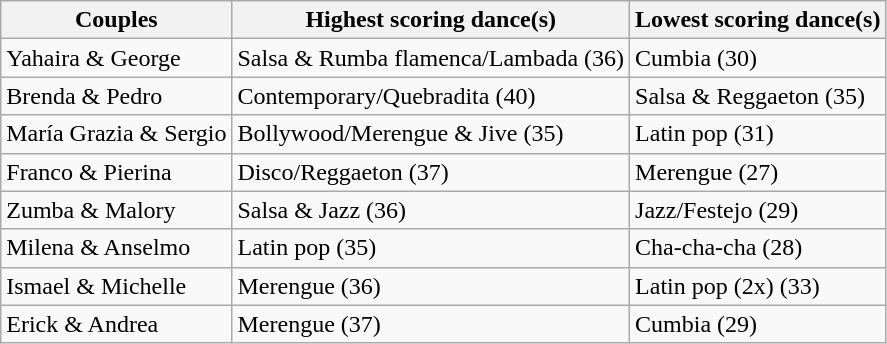<table class="wikitable">
<tr>
<th>Couples</th>
<th>Highest scoring dance(s)</th>
<th>Lowest scoring dance(s)</th>
</tr>
<tr>
<td>Yahaira & George</td>
<td>Salsa & Rumba flamenca/Lambada (36)</td>
<td>Cumbia (30)</td>
</tr>
<tr>
<td>Brenda & Pedro</td>
<td>Contemporary/Quebradita (40)</td>
<td>Salsa & Reggaeton (35)</td>
</tr>
<tr>
<td>María Grazia & Sergio</td>
<td>Bollywood/Merengue & Jive (35)</td>
<td>Latin pop (31)</td>
</tr>
<tr>
<td>Franco & Pierina</td>
<td>Disco/Reggaeton (37)</td>
<td>Merengue (27)</td>
</tr>
<tr>
<td>Zumba & Malory</td>
<td>Salsa & Jazz (36)</td>
<td>Jazz/Festejo (29)</td>
</tr>
<tr>
<td>Milena & Anselmo</td>
<td>Latin pop (35)</td>
<td>Cha-cha-cha (28)</td>
</tr>
<tr>
<td>Ismael & Michelle</td>
<td>Merengue (36)</td>
<td>Latin pop (2x) (33)</td>
</tr>
<tr>
<td>Erick & Andrea</td>
<td>Merengue (37)</td>
<td>Cumbia (29)</td>
</tr>
</table>
